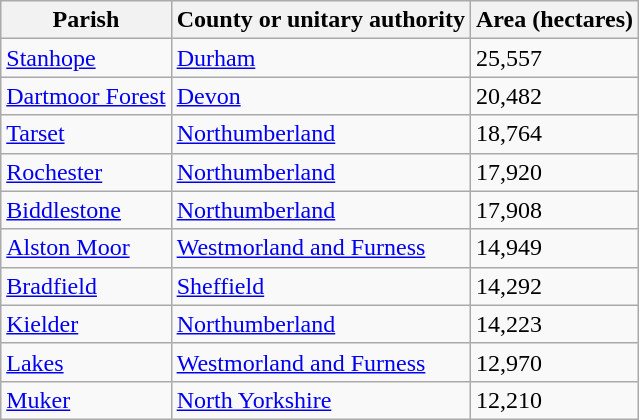<table class="wikitable">
<tr>
<th>Parish</th>
<th>County or unitary authority</th>
<th>Area (hectares)</th>
</tr>
<tr>
<td><a href='#'>Stanhope</a></td>
<td><a href='#'>Durham</a></td>
<td>25,557</td>
</tr>
<tr>
<td><a href='#'>Dartmoor Forest</a></td>
<td><a href='#'>Devon</a></td>
<td>20,482</td>
</tr>
<tr>
<td><a href='#'>Tarset</a></td>
<td><a href='#'>Northumberland</a></td>
<td>18,764</td>
</tr>
<tr>
<td><a href='#'>Rochester</a></td>
<td><a href='#'>Northumberland</a></td>
<td>17,920</td>
</tr>
<tr>
<td><a href='#'>Biddlestone</a></td>
<td><a href='#'>Northumberland</a></td>
<td>17,908</td>
</tr>
<tr>
<td><a href='#'>Alston Moor</a></td>
<td><a href='#'>Westmorland and Furness</a></td>
<td>14,949</td>
</tr>
<tr>
<td><a href='#'>Bradfield</a></td>
<td><a href='#'>Sheffield</a></td>
<td>14,292</td>
</tr>
<tr>
<td><a href='#'>Kielder</a></td>
<td><a href='#'>Northumberland</a></td>
<td>14,223</td>
</tr>
<tr>
<td><a href='#'>Lakes</a></td>
<td><a href='#'>Westmorland and Furness</a></td>
<td>12,970</td>
</tr>
<tr>
<td><a href='#'>Muker</a></td>
<td><a href='#'>North Yorkshire</a></td>
<td>12,210</td>
</tr>
</table>
